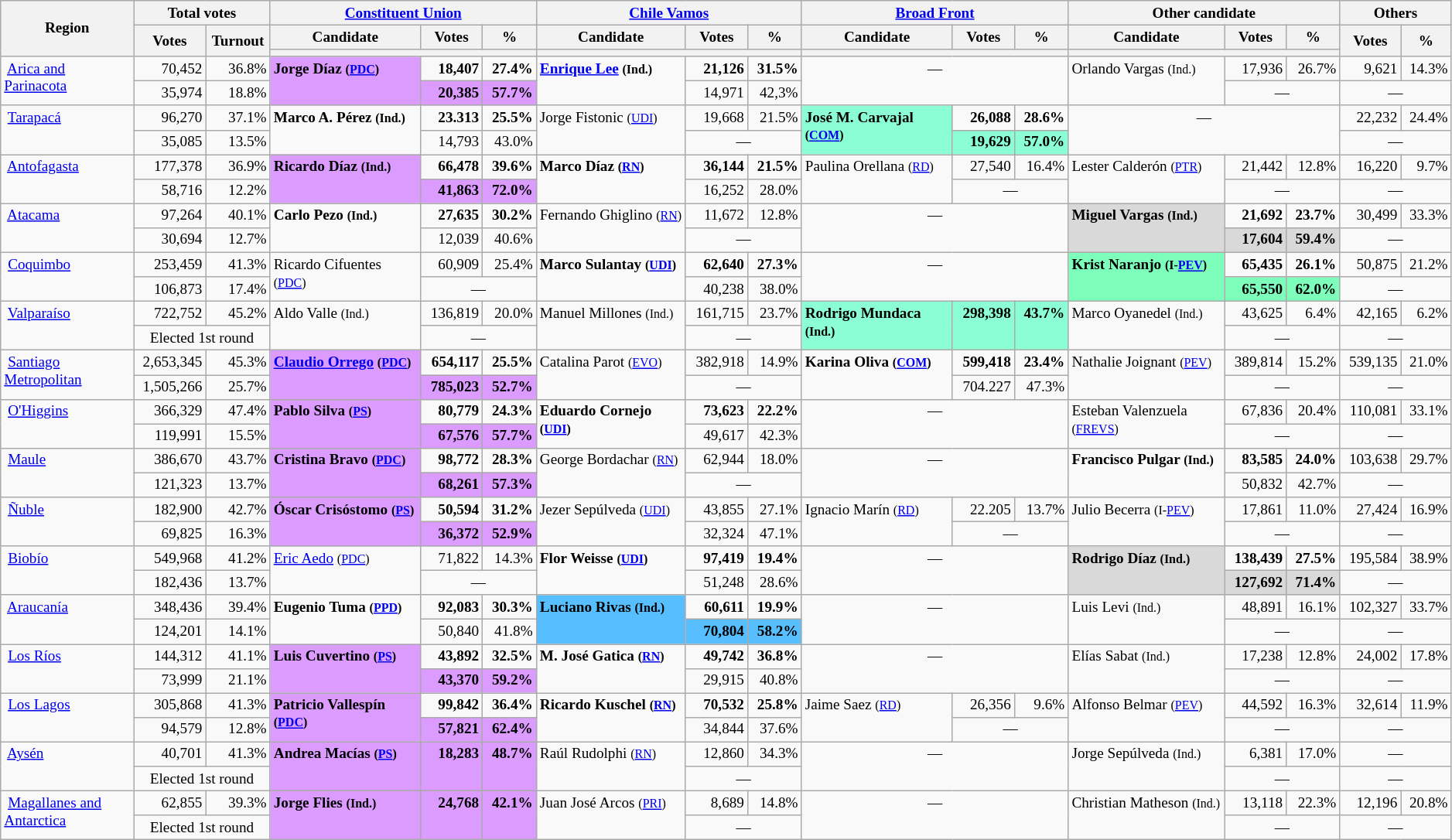<table class="wikitable" style="font-size:80%;">
<tr>
<th rowspan=3 width=8%>Region</th>
<th colspan=2 width=5%>Total votes</th>
<th colspan=3 width=15%><a href='#'>Constituent Union</a></th>
<th colspan=3 width=15%><a href='#'>Chile Vamos</a></th>
<th colspan=3 width=15%><a href='#'>Broad Front</a></th>
<th colspan=3 width=15%>Other candidate</th>
<th colspan=2 width=5%>Others</th>
</tr>
<tr>
<th rowspan=2>Votes</th>
<th rowspan=2>Turnout</th>
<th>Candidate</th>
<th>Votes</th>
<th>%</th>
<th>Candidate</th>
<th>Votes</th>
<th>%</th>
<th>Candidate</th>
<th>Votes</th>
<th>%</th>
<th>Candidate</th>
<th>Votes</th>
<th>%</th>
<th rowspan=2>Votes</th>
<th rowspan=2>%</th>
</tr>
<tr>
<th colspan=3 style=background:></th>
<th colspan=3 style=background:></th>
<th colspan=3 style=background:></th>
<th colspan=3 style=background:></th>
</tr>
<tr valign=top>
<td rowspan=2><span> </span><a href='#'>Arica and Parinacota</a></td>
<td align=right>70,452</td>
<td align="right">36.8%</td>
<td rowspan=2 bgcolor=#DB9BFF><strong>Jorge Díaz <small>(<a href='#'>PDC</a>)</small></strong></td>
<td align="right"><strong>18,407</strong></td>
<td align="right"><strong>27.4%</strong></td>
<td rowspan=2><strong><a href='#'>Enrique Lee</a> <small>(Ind.)</small></strong></td>
<td align="right"><strong>21,126</strong></td>
<td align="right"><strong>31.5%</strong></td>
<td colspan="3" rowspan="2" align="center">—</td>
<td rowspan="2">Orlando Vargas <small>(Ind.)</small></td>
<td align=right>17,936</td>
<td align=right>26.7%</td>
<td align=right>9,621</td>
<td align=right>14.3%</td>
</tr>
<tr>
<td align=right>35,974</td>
<td align="right">18.8%</td>
<td align=right bgcolor=#DB9BFF><strong>20,385</strong></td>
<td align="right" bgcolor=#DB9BFF><strong>57.7%</strong></td>
<td align=right>14,971</td>
<td align="right">42,3%</td>
<td align=center colspan=2>—</td>
<td align=center colspan=2>—</td>
</tr>
<tr valign=top>
<td rowspan=2><span> </span><a href='#'>Tarapacá</a></td>
<td align=right>96,270</td>
<td align="right">37.1%</td>
<td rowspan=2><strong>Marco A. Pérez <small>(Ind.)</small></strong></td>
<td align="right"><strong>23.313</strong></td>
<td align="right"><strong>25.5%</strong></td>
<td rowspan="2">Jorge Fistonic <small>(<a href='#'>UDI</a>)</small></td>
<td align=right>19,668</td>
<td align="right">21.5%</td>
<td rowspan=2 bgcolor=#8BFFD3><strong>José M. Carvajal <small>(<a href='#'>COM</a>)</small></strong></td>
<td align="right"><strong>26,088</strong></td>
<td align="right"><strong>28.6%</strong></td>
<td colspan="3" rowspan="2" align="center">—</td>
<td align=right>22,232</td>
<td align="right">24.4%</td>
</tr>
<tr>
<td align=right>35,085</td>
<td align="right">13.5%</td>
<td align=right>14,793</td>
<td align="right">43.0%</td>
<td align=center colspan=2>—</td>
<td align="right" bgcolor=#8BFFD3><strong>19,629</strong></td>
<td align=right bgcolor=#8BFFD3><strong>57.0%</strong></td>
<td align=center colspan=2>—</td>
</tr>
<tr valign=top>
<td rowspan=2><span> </span><a href='#'>Antofagasta</a></td>
<td align=right>177,378</td>
<td align=right>36.9%</td>
<td rowspan=2 bgcolor=#DB9BFF><strong>Ricardo Díaz <small>(Ind.)</small></strong></td>
<td align="right"><strong>66,478</strong></td>
<td align="right"><strong>39.6%</strong></td>
<td rowspan=2><strong>Marco Díaz <small>(<a href='#'>RN</a>)</small></strong></td>
<td align="right"><strong>36,144</strong></td>
<td align="right"><strong>21.5%</strong></td>
<td rowspan=2>Paulina Orellana <small>(<a href='#'>RD</a>)</small></td>
<td align=right>27,540</td>
<td align="right">16.4%</td>
<td rowspan="2">Lester Calderón <small>(<a href='#'>PTR</a>)</small></td>
<td align=right>21,442</td>
<td align="right">12.8%</td>
<td align=right>16,220</td>
<td align="right">9.7%</td>
</tr>
<tr>
<td align=right>58,716</td>
<td align="right">12.2%</td>
<td align=right bgcolor=#DB9BFF><strong>41,863</strong></td>
<td align="right" bgcolor=#DB9BFF><strong>72.0%</strong></td>
<td align=right>16,252</td>
<td align="right">28.0%</td>
<td align=center colspan=2>—</td>
<td align=center colspan=2>—</td>
<td align=center colspan=2>—</td>
</tr>
<tr valign=top>
<td rowspan=2><span> </span><a href='#'>Atacama</a></td>
<td align=right>97,264</td>
<td align=right>40.1%</td>
<td rowspan=2><strong>Carlo Pezo <small>(Ind.)</small></strong></td>
<td align="right"><strong>27,635</strong></td>
<td align="right"><strong>30.2%</strong></td>
<td rowspan="2">Fernando Ghiglino <small>(<a href='#'>RN</a>)</small></td>
<td align=right>11,672</td>
<td align="right">12.8%</td>
<td colspan="3" rowspan="2" align="center">—</td>
<td rowspan="2" bgcolor=#D9D9D9><strong>Miguel Vargas <small>(Ind.)</small></strong></td>
<td align="right"><strong>21,692</strong></td>
<td align="right"><strong>23.7%</strong></td>
<td align=right>30,499</td>
<td align="right">33.3%</td>
</tr>
<tr>
<td align=right>30,694</td>
<td align="right">12.7%</td>
<td align=right>12,039</td>
<td align="right">40.6%</td>
<td align=center colspan=2>—</td>
<td align="right" bgcolor=#D9D9D9><strong>17,604</strong></td>
<td align=right bgcolor=#D9D9D9><strong>59.4%</strong></td>
<td align=center colspan=2>—</td>
</tr>
<tr valign=top>
<td rowspan=2><span> </span><a href='#'>Coquimbo</a></td>
<td align=right>253,459</td>
<td align="right">41.3%</td>
<td rowspan="2">Ricardo Cifuentes <small>(<a href='#'>PDC</a>)</small></td>
<td align=right>60,909</td>
<td align="right">25.4%</td>
<td rowspan=2><strong>Marco Sulantay <small>(<a href='#'>UDI</a>)</small></strong></td>
<td align="right"><strong>62,640</strong></td>
<td align="right"><strong>27.3%</strong></td>
<td colspan="3" rowspan="2" align="center">—</td>
<td rowspan=2 bgcolor=#7DFFBB><strong>Krist Naranjo <small>(I-<a href='#'>PEV</a>)</small></strong></td>
<td align="right"><strong>65,435</strong></td>
<td align="right"><strong>26.1%</strong></td>
<td align=right>50,875</td>
<td align="right">21.2%</td>
</tr>
<tr>
<td align=right>106,873</td>
<td align="right">17.4%</td>
<td align=center colspan=2>—</td>
<td align=right>40,238</td>
<td align="right">38.0%</td>
<td align=right bgcolor=#7DFFBB><strong>65,550</strong></td>
<td align="right" bgcolor=#7DFFBB><strong>62.0%</strong></td>
<td align=center colspan=2>—</td>
</tr>
<tr valign=top>
<td rowspan=2><span> </span><a href='#'>Valparaíso</a></td>
<td align=right>722,752</td>
<td align="right">45.2%</td>
<td rowspan="2">Aldo Valle <small>(Ind.)</small></td>
<td align=right>136,819</td>
<td align="right">20.0%</td>
<td rowspan="2">Manuel Millones <small>(Ind.)</small></td>
<td align=right>161,715</td>
<td align="right">23.7%</td>
<td rowspan=2 bgcolor=#8BFFD3><strong>Rodrigo Mundaca <small>(Ind.)</small></strong></td>
<td align=right rowspan=2 bgcolor=#8BFFD3><strong>298,398</strong></td>
<td align=right rowspan=2 bgcolor=#8BFFD3><strong>43.7%</strong></td>
<td rowspan="2">Marco Oyanedel <small>(Ind.)</small></td>
<td align=right>43,625</td>
<td align="right">6.4%</td>
<td align=right>42,165</td>
<td align="right">6.2%</td>
</tr>
<tr>
<td align=center colspan=2>Elected 1st round</td>
<td align=center colspan=2>—</td>
<td align=center colspan=2>—</td>
<td align=center colspan=2>—</td>
<td align=center colspan=2>—</td>
</tr>
<tr valign=top>
<td rowspan=2><span> </span><a href='#'>Santiago Metropolitan</a></td>
<td align=right>2,653,345</td>
<td align=right>45.3%</td>
<td rowspan=2 bgcolor=#DB9BFF><strong><a href='#'>Claudio Orrego</a> <small>(<a href='#'>PDC</a>)</small></strong></td>
<td align="right"><strong>654,117</strong></td>
<td align="right"><strong>25.5%</strong></td>
<td rowspan=2>Catalina Parot <small>(<a href='#'>EVO</a>)</small></td>
<td align=right>382,918</td>
<td align=right>14.9%</td>
<td rowspan=2><strong>Karina Oliva <small>(<a href='#'>COM</a>)</small></strong></td>
<td align="right"><strong>599,418</strong></td>
<td align="right"><strong>23.4%</strong></td>
<td rowspan=2>Nathalie Joignant <small>(<a href='#'>PEV</a>)</small></td>
<td align=right>389,814</td>
<td align=right>15.2%</td>
<td align=right>539,135</td>
<td align=right>21.0%</td>
</tr>
<tr>
<td align=right>1,505,266</td>
<td align="right">25.7%</td>
<td align=right bgcolor=#DB9BFF><strong>785,023</strong></td>
<td align="right" bgcolor=#DB9BFF><strong>52.7%</strong></td>
<td align=center colspan=2>—</td>
<td align=right>704.227</td>
<td align="right">47.3%</td>
<td align=center colspan=2>—</td>
<td align=center colspan=2>—</td>
</tr>
<tr valign=top>
<td rowspan=2><span> </span><a href='#'>O'Higgins</a></td>
<td align=right>366,329</td>
<td align="right">47.4%</td>
<td rowspan="2" bgcolor=#DB9BFF><strong>Pablo Silva <small>(<a href='#'>PS</a>)</small></strong></td>
<td align="right"><strong>80,779</strong></td>
<td align="right"><strong>24.3%</strong></td>
<td rowspan="2"><strong>Eduardo Cornejo <small>(<a href='#'>UDI</a>)</small></strong></td>
<td align="right"><strong>73,623</strong></td>
<td align="right"><strong>22.2%</strong></td>
<td colspan="3" rowspan="2" align="center">—</td>
<td rowspan=2>Esteban Valenzuela <small>(<a href='#'>FREVS</a>)</small></td>
<td align="right">67,836</td>
<td align="right">20.4%</td>
<td align=right>110,081</td>
<td align="right">33.1%</td>
</tr>
<tr>
<td align=right>119,991</td>
<td align="right">15.5%</td>
<td align=right bgcolor=#DB9BFF><strong>67,576</strong></td>
<td bgcolor="#DB9BFF" align="right"><strong>57.7%</strong></td>
<td align=right>49,617</td>
<td align="right">42.3%</td>
<td align=center colspan=2>—</td>
<td align=center colspan=2>—</td>
</tr>
<tr valign=top>
<td rowspan=2><span> </span><a href='#'>Maule</a></td>
<td align=right>386,670</td>
<td align="right">43.7%</td>
<td rowspan=2 bgcolor=#DB9BFF><strong>Cristina Bravo <small>(<a href='#'>PDC</a>)</small></strong></td>
<td align="right"><strong>98,772</strong></td>
<td align="right"><strong>28.3%</strong></td>
<td rowspan=2>George Bordachar <small>(<a href='#'>RN</a>)</small></td>
<td align="right">62,944</td>
<td align="right">18.0%</td>
<td colspan="3" rowspan="2" align="center">—</td>
<td rowspan=2><strong>Francisco Pulgar <small>(Ind.)</small></strong></td>
<td align="right"><strong>83,585</strong></td>
<td align="right"><strong>24.0%</strong></td>
<td align=right>103,638</td>
<td align="right">29.7%</td>
</tr>
<tr>
<td align=right>121,323</td>
<td align="right">13.7%</td>
<td align=right bgcolor=#DB9BFF><strong>68,261</strong></td>
<td bgcolor="#DB9BFF" align="right"><strong>57.3%</strong></td>
<td align=center colspan=2>—</td>
<td align=right>50,832</td>
<td align="right">42.7%</td>
<td align=center colspan=2>—</td>
</tr>
<tr valign=top>
<td rowspan=2><span> </span><a href='#'>Ñuble</a></td>
<td align=right>182,900</td>
<td align="right">42.7%</td>
<td rowspan=2 bgcolor=#DB9BFF><strong>Óscar Crisóstomo <small>(<a href='#'>PS</a>)</small></strong></td>
<td align="right"><strong>50,594</strong></td>
<td align="right"><strong>31.2%</strong></td>
<td rowspan=2>Jezer Sepúlveda <small>(<a href='#'>UDI</a>)</small></td>
<td align="right">43,855</td>
<td align="right">27.1%</td>
<td rowspan=2>Ignacio Marín <small>(<a href='#'>RD</a>)</small></td>
<td align="right">22.205</td>
<td align="right">13.7%</td>
<td rowspan=2>Julio Becerra <small>(I-<a href='#'>PEV</a>)</small></td>
<td align="right">17,861</td>
<td align="right">11.0%</td>
<td align=right>27,424</td>
<td align="right">16.9%</td>
</tr>
<tr>
<td align=right>69,825</td>
<td align="right">16.3%</td>
<td align=right bgcolor=#DB9BFF><strong>36,372</strong></td>
<td bgcolor="#DB9BFF" align="right"><strong>52.9%</strong></td>
<td align=right>32,324</td>
<td align="right">47.1%</td>
<td align=center colspan=2>—</td>
<td align=center colspan=2>—</td>
<td align=center colspan=2>—</td>
</tr>
<tr valign=top>
<td rowspan=2><span> </span><a href='#'>Biobío</a></td>
<td align=right>549,968</td>
<td align="right">41.2%</td>
<td rowspan=2><a href='#'>Eric Aedo</a> <small>(<a href='#'>PDC</a>)</small></td>
<td align="right">71,822</td>
<td align="right">14.3%</td>
<td rowspan=2><strong>Flor Weisse <small>(<a href='#'>UDI</a>)</small></strong></td>
<td align="right"><strong>97,419</strong></td>
<td align="right"><strong>19.4%</strong></td>
<td colspan="3" rowspan="2" align="center">—</td>
<td rowspan=2 bgcolor=#D9D9D9><strong>Rodrigo Díaz <small>(Ind.)</small></strong></td>
<td align="right"><strong>138,439</strong></td>
<td align="right"><strong>27.5%</strong></td>
<td align=right>195,584</td>
<td align="right">38.9%</td>
</tr>
<tr>
<td align=right>182,436</td>
<td align="right">13.7%</td>
<td align=center colspan=2>—</td>
<td align=right>51,248</td>
<td align="right">28.6%</td>
<td align=right bgcolor=#D9D9D9><strong>127,692</strong></td>
<td align="right" bgcolor=#D9D9D9><strong>71.4%</strong></td>
<td align=center colspan=2>—</td>
</tr>
<tr valign=top>
<td rowspan=2><span> </span><a href='#'>Araucanía</a></td>
<td align=right>348,436</td>
<td align="right">39.4%</td>
<td rowspan=2><strong>Eugenio Tuma <small>(<a href='#'>PPD</a>)</small></strong></td>
<td align="right"><strong>92,083</strong></td>
<td align="right"><strong>30.3%</strong></td>
<td rowspan=2 bgcolor=#57BFFF><strong>Luciano Rivas <small>(Ind.)</small></strong></td>
<td align="right"><strong>60,611</strong></td>
<td align="right"><strong>19.9%</strong></td>
<td colspan="3" rowspan="2" align="center">—</td>
<td rowspan=2>Luis Levi <small>(Ind.)</small></td>
<td align="right">48,891</td>
<td align="right">16.1%</td>
<td align=right>102,327</td>
<td align="right">33.7%</td>
</tr>
<tr>
<td align=right>124,201</td>
<td align="right">14.1%</td>
<td align=right>50,840</td>
<td align="right">41.8%</td>
<td align=right bgcolor=#57BFFF><strong>70,804</strong></td>
<td align="right" bgcolor=#57BFFF><strong>58.2%</strong></td>
<td align=center colspan=2>—</td>
<td align=center colspan=2>—</td>
</tr>
<tr valign=top>
<td rowspan=2><span> </span><a href='#'>Los Ríos</a></td>
<td align=right>144,312</td>
<td align="right">41.1%</td>
<td rowspan=2 bgcolor=#DB9BFF><strong>Luis Cuvertino <small>(<a href='#'>PS</a>)</small></strong></td>
<td align="right"><strong>43,892</strong></td>
<td align="right"><strong>32.5%</strong></td>
<td rowspan=2><strong>M. José Gatica <small>(<a href='#'>RN</a>)</small></strong></td>
<td align="right"><strong>49,742</strong></td>
<td align="right"><strong>36.8%</strong></td>
<td colspan="3" rowspan="2" align="center">—</td>
<td rowspan=2>Elías Sabat <small>(Ind.)</small></td>
<td align="right">17,238</td>
<td align="right">12.8%</td>
<td align=right>24,002</td>
<td align="right">17.8%</td>
</tr>
<tr>
<td align=right>73,999</td>
<td align="right">21.1%</td>
<td align=right bgcolor=#DB9BFF><strong>43,370</strong></td>
<td bgcolor="#DB9BFF" align="right"><strong>59.2%</strong></td>
<td align=right>29,915</td>
<td align="right">40.8%</td>
<td align=center colspan=2>—</td>
<td align=center colspan=2>—</td>
</tr>
<tr valign=top>
<td rowspan=2><span> </span><a href='#'>Los Lagos</a></td>
<td align=right>305,868</td>
<td align="right">41.3%</td>
<td rowspan=2 bgcolor=#DB9BFF><strong>Patricio Vallespín <small>(<a href='#'>PDC</a>)</small></strong></td>
<td align="right"><strong>99,842</strong></td>
<td align="right"><strong>36.4%</strong></td>
<td rowspan=2><strong>Ricardo Kuschel <small>(<a href='#'>RN</a>)</small></strong></td>
<td align="right"><strong>70,532</strong></td>
<td align="right"><strong>25.8%</strong></td>
<td rowspan=2>Jaime Saez <small>(<a href='#'>RD</a>)</small></td>
<td align="right">26,356</td>
<td align="right">9.6%</td>
<td rowspan=2>Alfonso Belmar <small>(<a href='#'>PEV</a>)</small></td>
<td align="right">44,592</td>
<td align="right">16.3%</td>
<td align=right>32,614</td>
<td align="right">11.9%</td>
</tr>
<tr>
<td align=right>94,579</td>
<td align="right">12.8%</td>
<td align=right bgcolor=#DB9BFF><strong>57,821</strong></td>
<td bgcolor="#DB9BFF" align="right"><strong>62.4%</strong></td>
<td align=right>34,844</td>
<td align="right">37.6%</td>
<td align=center colspan=2>—</td>
<td align=center colspan=2>—</td>
<td align=center colspan=2>—</td>
</tr>
<tr valign=top>
<td rowspan=2><span> </span><a href='#'>Aysén</a></td>
<td align=right>40,701</td>
<td align="right">41.3%</td>
<td rowspan=2 bgcolor=#DB9BFF><strong>Andrea Macías <small>(<a href='#'>PS</a>)</small></strong></td>
<td rowspan="2" align="right" bgcolor=#DB9BFF><strong>18,283</strong></td>
<td rowspan="2" align="right" bgcolor=#DB9BFF><strong>48.7%</strong></td>
<td rowspan=2>Raúl Rudolphi <small>(<a href='#'>RN</a>)</small></td>
<td align="right">12,860</td>
<td align="right">34.3%</td>
<td colspan="3" rowspan="2" align="center">—</td>
<td rowspan=2>Jorge Sepúlveda <small>(Ind.)</small></td>
<td align="right">6,381</td>
<td align="right">17.0%</td>
<td align=center colspan=2>—</td>
</tr>
<tr>
<td colspan="2" align="center">Elected 1st round</td>
<td align=center colspan=2>—</td>
<td align=center colspan=2>—</td>
<td align=center colspan=2>—</td>
</tr>
<tr valign=top>
<td rowspan=2><span> </span><a href='#'>Magallanes and Antarctica</a></td>
<td align=right>62,855</td>
<td align="right">39.3%</td>
<td rowspan=2 bgcolor=#DB9BFF><strong>Jorge Flies <small>(Ind.)</small></strong></td>
<td rowspan="2" align="right" bgcolor=#DB9BFF><strong>24,768</strong></td>
<td rowspan="2" align="right" bgcolor=#DB9BFF><strong>42.1%</strong></td>
<td rowspan=2>Juan José Arcos <small>(<a href='#'>PRI</a>)</small></td>
<td align="right">8,689</td>
<td align="right">14.8%</td>
<td colspan="3" rowspan="2" align="center">—</td>
<td rowspan=2>Christian Matheson <small>(Ind.)</small></td>
<td align="right">13,118</td>
<td align="right">22.3%</td>
<td align=right>12,196</td>
<td align="right">20.8%</td>
</tr>
<tr>
<td colspan="2" align="center">Elected 1st round</td>
<td align=center colspan=2>—</td>
<td align=center colspan=2>—</td>
<td align=center colspan=2>—</td>
</tr>
</table>
